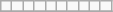<table class="wikitable">
<tr>
<td></td>
<td></td>
<td></td>
<td></td>
<td></td>
<td></td>
<td></td>
<td></td>
<td></td>
<td></td>
</tr>
<tr>
</tr>
</table>
